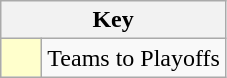<table class="wikitable" style="text-align: center;">
<tr>
<th colspan=2>Key</th>
</tr>
<tr>
<td style="background:#ffffcc; width:20px;"></td>
<td align=left>Teams to Playoffs</td>
</tr>
</table>
